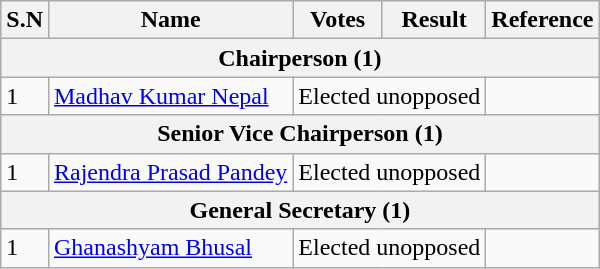<table class="wikitable">
<tr>
<th>S.N</th>
<th>Name</th>
<th>Votes</th>
<th>Result</th>
<th>Reference</th>
</tr>
<tr>
<th colspan="5"><strong>Chairperson (1)</strong></th>
</tr>
<tr>
<td>1</td>
<td><a href='#'>Madhav Kumar Nepal</a></td>
<td colspan="2">Elected unopposed</td>
<td></td>
</tr>
<tr>
<th colspan="5"><strong>Senior Vice Chairperson (1)</strong></th>
</tr>
<tr>
<td>1</td>
<td><a href='#'>Rajendra Prasad Pandey</a></td>
<td colspan="2">Elected unopposed</td>
<td></td>
</tr>
<tr>
<th colspan="5"><strong>General Secretary (1)</strong></th>
</tr>
<tr>
<td>1</td>
<td><a href='#'>Ghanashyam Bhusal</a></td>
<td colspan="2">Elected unopposed</td>
<td></td>
</tr>
</table>
